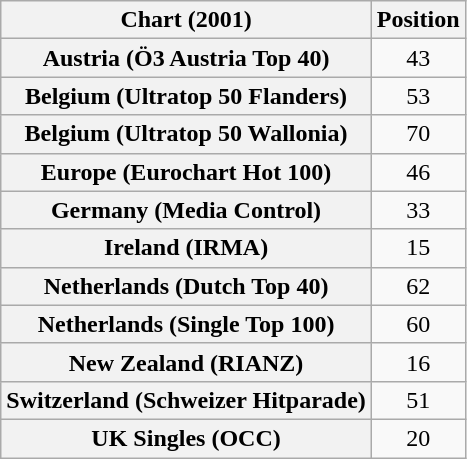<table class="wikitable sortable plainrowheaders" style="text-align:center">
<tr>
<th>Chart (2001)</th>
<th>Position</th>
</tr>
<tr>
<th scope="row">Austria (Ö3 Austria Top 40)</th>
<td>43</td>
</tr>
<tr>
<th scope="row">Belgium (Ultratop 50 Flanders)</th>
<td>53</td>
</tr>
<tr>
<th scope="row">Belgium (Ultratop 50 Wallonia)</th>
<td>70</td>
</tr>
<tr>
<th scope="row">Europe (Eurochart Hot 100)</th>
<td>46</td>
</tr>
<tr>
<th scope="row">Germany (Media Control)</th>
<td>33</td>
</tr>
<tr>
<th scope="row">Ireland (IRMA)</th>
<td>15</td>
</tr>
<tr>
<th scope="row">Netherlands (Dutch Top 40)</th>
<td>62</td>
</tr>
<tr>
<th scope="row">Netherlands (Single Top 100)</th>
<td>60</td>
</tr>
<tr>
<th scope="row">New Zealand (RIANZ)</th>
<td>16</td>
</tr>
<tr>
<th scope="row">Switzerland (Schweizer Hitparade)</th>
<td>51</td>
</tr>
<tr>
<th scope="row">UK Singles (OCC)</th>
<td>20</td>
</tr>
</table>
